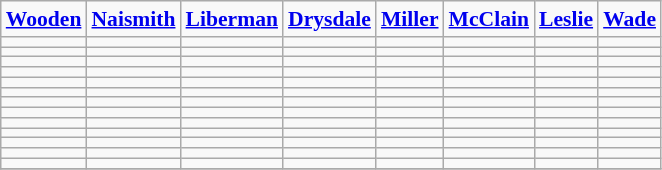<table class="wikitable" style="white-space:nowrap; font-size:90%;">
<tr>
<td><strong><a href='#'>Wooden</a></strong></td>
<td><strong><a href='#'>Naismith</a></strong></td>
<td><strong><a href='#'>Liberman</a></strong></td>
<td><strong><a href='#'>Drysdale</a></strong></td>
<td><strong><a href='#'>Miller</a></strong></td>
<td><strong><a href='#'>McClain</a></strong></td>
<td><strong><a href='#'>Leslie</a></strong></td>
<td><strong><a href='#'>Wade</a></strong></td>
</tr>
<tr>
<td></td>
<td></td>
<td></td>
<td></td>
<td></td>
<td></td>
<td></td>
<td></td>
</tr>
<tr>
<td></td>
<td></td>
<td></td>
<td></td>
<td></td>
<td></td>
<td></td>
<td></td>
</tr>
<tr>
<td></td>
<td></td>
<td></td>
<td></td>
<td></td>
<td></td>
<td></td>
<td></td>
</tr>
<tr>
<td></td>
<td></td>
<td></td>
<td></td>
<td></td>
<td></td>
<td></td>
<td></td>
</tr>
<tr>
<td></td>
<td></td>
<td></td>
<td></td>
<td></td>
<td></td>
<td></td>
<td></td>
</tr>
<tr>
<td></td>
<td></td>
<td></td>
<td></td>
<td></td>
<td></td>
<td></td>
<td></td>
</tr>
<tr>
<td></td>
<td></td>
<td></td>
<td></td>
<td></td>
<td></td>
<td></td>
<td></td>
</tr>
<tr>
<td></td>
<td></td>
<td></td>
<td></td>
<td></td>
<td></td>
<td></td>
<td></td>
</tr>
<tr>
<td></td>
<td></td>
<td></td>
<td></td>
<td></td>
<td></td>
<td></td>
<td></td>
</tr>
<tr>
<td></td>
<td></td>
<td></td>
<td></td>
<td></td>
<td></td>
<td></td>
<td></td>
</tr>
<tr>
<td></td>
<td></td>
<td></td>
<td></td>
<td></td>
<td></td>
<td></td>
<td></td>
</tr>
<tr>
<td></td>
<td></td>
<td></td>
<td></td>
<td></td>
<td></td>
<td></td>
<td></td>
</tr>
<tr>
<td></td>
<td></td>
<td></td>
<td></td>
<td></td>
<td></td>
<td></td>
<td></td>
</tr>
<tr>
</tr>
</table>
